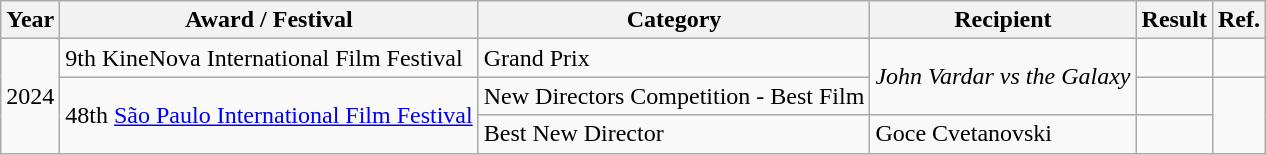<table class="wikitable">
<tr>
<th>Year</th>
<th>Award / Festival</th>
<th>Category</th>
<th>Recipient</th>
<th>Result</th>
<th>Ref.</th>
</tr>
<tr>
<td rowspan="3">2024</td>
<td>9th KineNova International Film Festival</td>
<td>Grand Prix</td>
<td rowspan="2"><em>John Vardar vs the Galaxy</em></td>
<td></td>
<td></td>
</tr>
<tr>
<td rowspan="2">48th <a href='#'>São Paulo International Film Festival</a></td>
<td>New Directors Competition - Best Film</td>
<td></td>
<td rowspan="2"></td>
</tr>
<tr>
<td>Best New Director</td>
<td>Goce Cvetanovski</td>
<td></td>
</tr>
</table>
